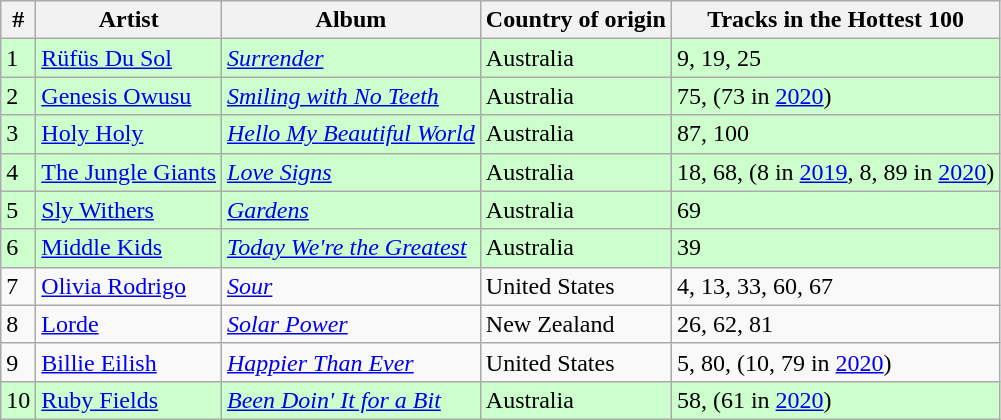<table class="wikitable sortable">
<tr>
<th>#</th>
<th>Artist</th>
<th>Album</th>
<th>Country of origin</th>
<th>Tracks in the Hottest 100</th>
</tr>
<tr style="background-color: #ccffcc">
<td>1</td>
<td><a href='#'>Rüfüs Du Sol</a></td>
<td><em><a href='#'>Surrender</a></em></td>
<td>Australia</td>
<td>9, 19, 25</td>
</tr>
<tr style="background-color: #ccffcc">
<td>2</td>
<td><a href='#'>Genesis Owusu</a></td>
<td><em><a href='#'>Smiling with No Teeth</a></em></td>
<td>Australia</td>
<td>75, (73 in <a href='#'>2020</a>)</td>
</tr>
<tr style="background-color: #ccffcc">
<td>3</td>
<td><a href='#'>Holy Holy</a></td>
<td><em><a href='#'>Hello My Beautiful World</a></em></td>
<td>Australia</td>
<td>87, 100</td>
</tr>
<tr style="background-color: #ccffcc">
<td>4</td>
<td><a href='#'>The Jungle Giants</a></td>
<td><em><a href='#'>Love Signs</a></em></td>
<td>Australia</td>
<td>18, 68, (8 in <a href='#'>2019</a>, 8, 89 in <a href='#'>2020</a>)</td>
</tr>
<tr style="background-color: #ccffcc">
<td>5</td>
<td><a href='#'>Sly Withers</a></td>
<td><em><a href='#'>Gardens</a></em></td>
<td>Australia</td>
<td>69</td>
</tr>
<tr style="background-color: #ccffcc">
<td>6</td>
<td><a href='#'>Middle Kids</a></td>
<td><em><a href='#'>Today We're the Greatest</a></em></td>
<td>Australia</td>
<td>39</td>
</tr>
<tr>
<td>7</td>
<td><a href='#'>Olivia Rodrigo</a></td>
<td><em><a href='#'>Sour</a></em></td>
<td>United States</td>
<td>4, 13, 33, 60, 67</td>
</tr>
<tr>
<td>8</td>
<td><a href='#'>Lorde</a></td>
<td><em><a href='#'>Solar Power</a></em></td>
<td>New Zealand</td>
<td>26, 62, 81</td>
</tr>
<tr>
<td>9</td>
<td><a href='#'>Billie Eilish</a></td>
<td><em><a href='#'>Happier Than Ever</a></em></td>
<td>United States</td>
<td>5, 80, (10, 79 in <a href='#'>2020</a>)</td>
</tr>
<tr style="background-color: #ccffcc">
<td>10</td>
<td><a href='#'>Ruby Fields</a></td>
<td><em><a href='#'>Been Doin' It for a Bit</a></em></td>
<td>Australia</td>
<td>58, (61 in <a href='#'>2020</a>)</td>
</tr>
</table>
